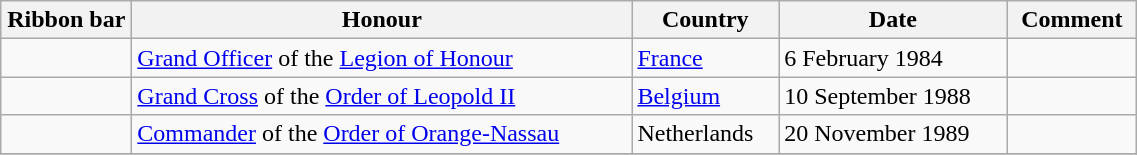<table class="wikitable" style="width:60%;">
<tr>
<th style="width:80px;">Ribbon bar</th>
<th>Honour</th>
<th>Country</th>
<th>Date</th>
<th>Comment</th>
</tr>
<tr>
<td></td>
<td><a href='#'>Grand Officer</a> of the <a href='#'>Legion of Honour</a></td>
<td><a href='#'>France</a></td>
<td>6 February 1984</td>
<td></td>
</tr>
<tr>
<td></td>
<td><a href='#'>Grand Cross</a> of the <a href='#'>Order of Leopold II</a></td>
<td><a href='#'>Belgium</a></td>
<td>10 September 1988</td>
<td></td>
</tr>
<tr>
<td></td>
<td><a href='#'>Commander</a> of the <a href='#'>Order of Orange-Nassau</a></td>
<td>Netherlands</td>
<td>20 November 1989</td>
<td></td>
</tr>
<tr>
</tr>
</table>
